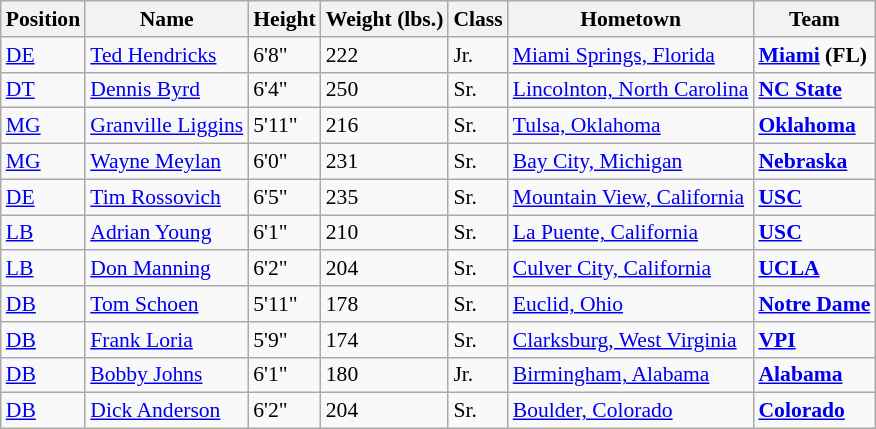<table class="wikitable" style="font-size: 90%">
<tr>
<th>Position</th>
<th>Name</th>
<th>Height</th>
<th>Weight (lbs.)</th>
<th>Class</th>
<th>Hometown</th>
<th>Team</th>
</tr>
<tr>
<td><a href='#'>DE</a></td>
<td><a href='#'>Ted Hendricks</a></td>
<td>6'8"</td>
<td>222</td>
<td>Jr.</td>
<td><a href='#'>Miami Springs, Florida</a></td>
<td><strong><a href='#'>Miami</a> (FL)</strong></td>
</tr>
<tr>
<td><a href='#'>DT</a></td>
<td><a href='#'>Dennis Byrd</a></td>
<td>6'4"</td>
<td>250</td>
<td>Sr.</td>
<td><a href='#'>Lincolnton, North Carolina</a></td>
<td><strong><a href='#'>NC State</a></strong></td>
</tr>
<tr>
<td><a href='#'>MG</a></td>
<td><a href='#'>Granville Liggins</a></td>
<td>5'11"</td>
<td>216</td>
<td>Sr.</td>
<td><a href='#'>Tulsa, Oklahoma</a></td>
<td><strong><a href='#'>Oklahoma</a></strong></td>
</tr>
<tr>
<td><a href='#'>MG</a></td>
<td><a href='#'>Wayne Meylan</a></td>
<td>6'0"</td>
<td>231</td>
<td>Sr.</td>
<td><a href='#'>Bay City, Michigan</a></td>
<td><strong><a href='#'>Nebraska</a></strong></td>
</tr>
<tr>
<td><a href='#'>DE</a></td>
<td><a href='#'>Tim Rossovich</a></td>
<td>6'5"</td>
<td>235</td>
<td>Sr.</td>
<td><a href='#'>Mountain View, California</a></td>
<td><strong><a href='#'>USC</a></strong></td>
</tr>
<tr>
<td><a href='#'>LB</a></td>
<td><a href='#'>Adrian Young</a></td>
<td>6'1"</td>
<td>210</td>
<td>Sr.</td>
<td><a href='#'>La Puente, California</a></td>
<td><strong><a href='#'>USC</a></strong></td>
</tr>
<tr>
<td><a href='#'>LB</a></td>
<td><a href='#'>Don Manning</a></td>
<td>6'2"</td>
<td>204</td>
<td>Sr.</td>
<td><a href='#'>Culver City, California</a></td>
<td><strong><a href='#'>UCLA</a></strong></td>
</tr>
<tr>
<td><a href='#'>DB</a></td>
<td><a href='#'>Tom Schoen</a></td>
<td>5'11"</td>
<td>178</td>
<td>Sr.</td>
<td><a href='#'>Euclid, Ohio</a></td>
<td><strong><a href='#'>Notre Dame</a></strong></td>
</tr>
<tr>
<td><a href='#'>DB</a></td>
<td><a href='#'>Frank Loria</a></td>
<td>5'9"</td>
<td>174</td>
<td>Sr.</td>
<td><a href='#'>Clarksburg, West Virginia</a></td>
<td><strong><a href='#'>VPI</a></strong></td>
</tr>
<tr>
<td><a href='#'>DB</a></td>
<td><a href='#'>Bobby Johns</a></td>
<td>6'1"</td>
<td>180</td>
<td>Jr.</td>
<td><a href='#'>Birmingham, Alabama</a></td>
<td><strong><a href='#'>Alabama</a></strong></td>
</tr>
<tr>
<td><a href='#'>DB</a></td>
<td><a href='#'>Dick Anderson</a></td>
<td>6'2"</td>
<td>204</td>
<td>Sr.</td>
<td><a href='#'>Boulder, Colorado</a></td>
<td><strong><a href='#'>Colorado</a></strong></td>
</tr>
</table>
